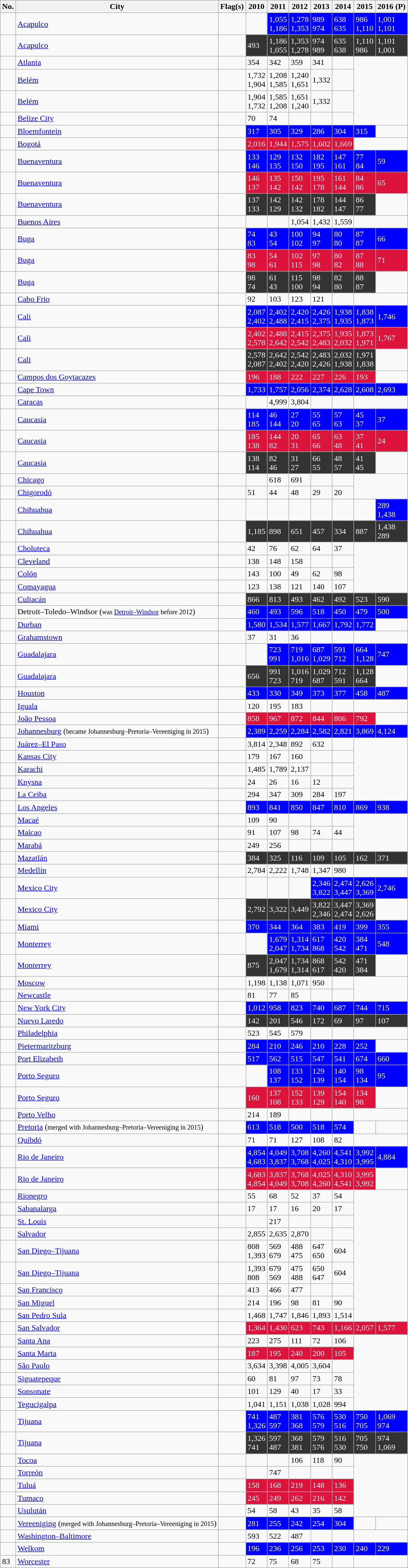<table class="wikitable sortable">
<tr>
<th scope="col">No.</th>
<th scope="col" data-sort-type="text">City</th>
<th scope="col" data-sort-type="text">Flag(s)</th>
<th scope="col" data-sort-type="number">2010</th>
<th scope="col" data-sort-type="number">2011</th>
<th scope="col" data-sort-type="number">2012</th>
<th scope="col" data-sort-type="number">2013</th>
<th scope="col" data-sort-type="number">2014</th>
<th scope="col" data-sort-type="number">2015</th>
<th scope="col" data-sort-type="number">2016 (P)</th>
</tr>
<tr>
<td></td>
<td><a href='#'>Acapulco</a></td>
<td></td>
<td></td>
<td style="background:#0000FF;color:#FFFFFF;">1,055<br><span>1,186</span></td>
<td style="background:#0000FF;color:#FFFFFF;">1,278<br><span>1,353</span></td>
<td style="background:#0000FF;color:#FFFFFF;">989<br><span>974</span></td>
<td style="background:#0000FF;color:#FFFFFF;">638<br><span>635</span></td>
<td style="background:#0000FF;color:#FFFFFF;">986<br><span>1,110</span></td>
<td style="background:#0000FF;color:#FFFFFF;">1,001<br><span>1,101</span></td>
</tr>
<tr>
<td></td>
<td><a href='#'>Acapulco</a></td>
<td></td>
<td style="background:#333333;color:#FFFFFF">493</td>
<td style="background:#333333;color:#FFFFFF;">1,186<br><span>1,055</span></td>
<td style="background:#333333;color:#FFFFFF;">1,353<br><span>1,278</span></td>
<td style="background:#333333;color:#FFFFFF;">974<br><span>989</span></td>
<td style="background:#333333;color:#FFFFFF;">635<br><span>638</span></td>
<td style="background:#333333;color:#FFFFFF;">1,110<br><span>986</span></td>
<td style="background:#333333;color:#FFFFFF;">1,101<br><span>1,001</span></td>
</tr>
<tr>
<td></td>
<td><a href='#'>Atlanta</a></td>
<td></td>
<td>354</td>
<td>342</td>
<td>359</td>
<td>341</td>
<td></td>
</tr>
<tr>
<td></td>
<td><a href='#'>Belém</a></td>
<td></td>
<td>1,732<br><span>1,904</span></td>
<td>1,208<br><span>1,585</span></td>
<td>1,240<br><span>1,651</span></td>
<td>1,332</td>
<td></td>
</tr>
<tr>
<td></td>
<td><a href='#'>Belém</a></td>
<td></td>
<td>1,904<br><span>1,732</span></td>
<td>1,585<br><span>1,208</span></td>
<td>1,651<br><span>1,240</span></td>
<td><span>1,332</span></td>
<td></td>
</tr>
<tr>
<td></td>
<td><a href='#'>Belize City</a></td>
<td></td>
<td>70</td>
<td>74</td>
<td></td>
<td></td>
<td></td>
</tr>
<tr>
<td></td>
<td><a href='#'>Bloemfontein</a></td>
<td></td>
<td style="background:#0000FF;color:#FFFFFF;">317</td>
<td style="background:#0000FF;color:#FFFFFF;">305</td>
<td style="background:#0000FF;color:#FFFFFF;">329</td>
<td style="background:#0000FF;color:#FFFFFF;">286</td>
<td style="background:#0000FF;color:#FFFFFF;">304</td>
<td style="background:#0000FF;color:#FFFFFF;">315</td>
<td></td>
</tr>
<tr>
<td></td>
<td><a href='#'>Bogotá</a></td>
<td></td>
<td style="background:#DC143C;color:#FFFFFF;">2,016</td>
<td style="background:#DC143C;color:#FFFFFF;">1,944</td>
<td style="background:#DC143C;color:#FFFFFF;">1,575</td>
<td style="background:#DC143C;color:#FFFFFF;">1,602</td>
<td style="background:#DC143C;color:#FFFFFF;">1,669</td>
</tr>
<tr>
<td></td>
<td><a href='#'>Buenaventura</a></td>
<td></td>
<td style="background:#0000FF;color:#FFFFFF;">133<br><span>146</span></td>
<td style="background:#0000FF;color:#FFFFFF;">129<br><span>135</span></td>
<td style="background:#0000FF;color:#FFFFFF;">132<br><span>150</span></td>
<td style="background:#0000FF;color:#FFFFFF;">182<br><span>195</span></td>
<td style="background:#0000FF;color:#FFFFFF;">147<br><span>161</span></td>
<td style="background:#0000FF;color:#FFFFFF;">77<br><span>84</span></td>
<td style="background:#0000FF;color:#FFFFFF;">59</td>
</tr>
<tr>
<td></td>
<td><a href='#'>Buenaventura</a></td>
<td></td>
<td style="background:#DC143C;color:#FFFFFF;">146<br><span>137</span></td>
<td style="background:#DC143C;color:#FFFFFF;">135<br><span>142</span></td>
<td style="background:#DC143C;color:#FFFFFF;">150<br><span>142</span></td>
<td style="background:#DC143C;color:#FFFFFF;">195<br><span>178</span></td>
<td style="background:#DC143C;color:#FFFFFF;">161<br><span>144</span></td>
<td style="background:#DC143C;color:#FFFFFF;">84<br><span>86</span></td>
<td style="background:#DC143C;color:#FFFFFF;">65</td>
</tr>
<tr>
<td></td>
<td><a href='#'>Buenaventura</a></td>
<td></td>
<td style="background:#333333;color:#FFFFFF;">137<br><span>133</span></td>
<td style="background:#333333;color:#FFFFFF;">142<br><span>129</span></td>
<td style="background:#333333;color:#FFFFFF;">142<br><span>132</span></td>
<td style="background:#333333;color:#FFFFFF;">178<br><span>182</span></td>
<td style="background:#333333;color:#FFFFFF;">144<br><span>147</span></td>
<td style="background:#333333;color:#FFFFFF;">86<br><span>77</span></td>
<td></td>
</tr>
<tr>
<td></td>
<td><a href='#'>Buenos Aires</a></td>
<td></td>
<td></td>
<td></td>
<td>1,054</td>
<td>1,432</td>
<td>1,559</td>
</tr>
<tr>
<td></td>
<td><a href='#'>Buga</a></td>
<td></td>
<td style="background:#0000FF;color:#FFFFFF;">74<br><span>83</span></td>
<td style="background:#0000FF;color:#FFFFFF;">43<br><span>54</span></td>
<td style="background:#0000FF;color:#FFFFFF;">100<br><span>102</span></td>
<td style="background:#0000FF;color:#FFFFFF;">94<br><span>97</span></td>
<td style="background:#0000FF;color:#FFFFFF;">80<br><span>80</span></td>
<td style="background:#0000FF;color:#FFFFFF;">87<br><span>87</span></td>
<td style="background:#0000FF;color:#FFFFFF;">66</td>
</tr>
<tr>
<td></td>
<td><a href='#'>Buga</a></td>
<td></td>
<td style="background:#DC143C;color:#FFFFFF;">83<br><span>98</span></td>
<td style="background:#DC143C;color:#FFFFFF;">54<br><span>61</span></td>
<td style="background:#DC143C;color:#FFFFFF;">102<br><span>115</span></td>
<td style="background:#DC143C;color:#FFFFFF;">97<br><span>98</span></td>
<td style="background:#DC143C;color:#FFFFFF;">80<br><span>82</span></td>
<td style="background:#DC143C;color:#FFFFFF;">87<br><span>88</span></td>
<td style="background:#DC143C;color:#FFFFFF;">71</td>
</tr>
<tr>
<td></td>
<td><a href='#'>Buga</a></td>
<td></td>
<td style="background:#333333;color:#FFFFFF;">98<br><span>74</span></td>
<td style="background:#333333;color:#FFFFFF;">61<br><span>43</span></td>
<td style="background:#333333;color:#FFFFFF;">115<br><span>100</span></td>
<td style="background:#333333;color:#FFFFFF;">98<br><span>94</span></td>
<td style="background:#333333;color:#FFFFFF;">82<br><span>80</span></td>
<td style="background:#333333;color:#FFFFFF;">88<br><span>87</span></td>
<td></td>
</tr>
<tr>
<td></td>
<td><a href='#'>Cabo Frio</a></td>
<td></td>
<td><span>92</span></td>
<td><span>103</span></td>
<td><span>123</span></td>
<td><span>121</span></td>
<td></td>
</tr>
<tr>
<td></td>
<td><a href='#'>Cali</a></td>
<td></td>
<td style="background:#0000FF;color:#FFFFFF;">2,087<br><span>2,402</span></td>
<td style="background:#0000FF;color:#FFFFFF;">2,402<br><span>2,488</span></td>
<td style="background:#0000FF;color:#FFFFFF;">2,420<br><span>2,415</span></td>
<td style="background:#0000FF;color:#FFFFFF;">2,426<br><span>2,375</span></td>
<td style="background:#0000FF;color:#FFFFFF;">1,938<br><span>1,935</span></td>
<td style="background:#0000FF;color:#FFFFFF;">1,838<br><span>1,873</span></td>
<td style="background:#0000FF;color:#FFFFFF;">1,746</td>
</tr>
<tr>
<td></td>
<td><a href='#'>Cali</a></td>
<td></td>
<td style="background:#DC143C;color:#FFFFFF;">2,402<br><span>2,578</span></td>
<td style="background:#DC143C;color:#FFFFFF;">2,488<br><span>2,642</span></td>
<td style="background:#DC143C;color:#FFFFFF;">2,415<br><span>2,542</span></td>
<td style="background:#DC143C;color:#FFFFFF;">2,375<br><span>2,483</span></td>
<td style="background:#DC143C;color:#FFFFFF;">1,935<br><span>2,032</span></td>
<td style="background:#DC143C;color:#FFFFFF;">1,873<br><span>1,971</span></td>
<td style="background:#DC143C;color:#FFFFFF;">1,767</td>
</tr>
<tr>
<td></td>
<td><a href='#'>Cali</a></td>
<td></td>
<td style="background:#333333;color:#FFFFFF;">2,578<br><span>2,087</span></td>
<td style="background:#333333;color:#FFFFFF;">2,642<br><span>2,402</span></td>
<td style="background:#333333;color:#FFFFFF;">2,542<br><span>2,420</span></td>
<td style="background:#333333;color:#FFFFFF;">2,483<br><span>2,426</span></td>
<td style="background:#333333;color:#FFFFFF;">2,032<br><span>1,938</span></td>
<td style="background:#333333;color:#FFFFFF;">1,971<br><span>1,838</span></td>
<td></td>
</tr>
<tr>
<td></td>
<td><a href='#'>Campos dos Goytacazes</a></td>
<td></td>
<td style="background:#DC143C;color:#FFFFFF;">196</td>
<td style="background:#DC143C;color:#FFFFFF;">188</td>
<td style="background:#DC143C;color:#FFFFFF;">222</td>
<td style="background:#DC143C;color:#FFFFFF;">227</td>
<td style="background:#DC143C;color:#FFFFFF;">226</td>
<td style="background:#DC143C;color:#FFFFFF;">193</td>
<td></td>
</tr>
<tr>
<td></td>
<td><a href='#'>Cape Town</a></td>
<td></td>
<td style="background:#0000FF;color:#FFFFFF;">1,733</td>
<td style="background:#0000FF;color:#FFFFFF;">1,757</td>
<td style="background:#0000FF;color:#FFFFFF;">2,056</td>
<td style="background:#0000FF;color:#FFFFFF;">2,374</td>
<td style="background:#0000FF;color:#FFFFFF;">2,628</td>
<td style="background:#0000FF;color:#FFFFFF;">2,608</td>
<td style="background:#0000FF;color:#FFFFFF;">2,693</td>
</tr>
<tr>
<td></td>
<td><a href='#'>Caracas</a></td>
<td></td>
<td></td>
<td>4,999</td>
<td>3,804</td>
<td></td>
<td></td>
</tr>
<tr>
<td></td>
<td><a href='#'>Caucasia</a></td>
<td></td>
<td style="background:#0000FF;color:#FFFFFF;">114<br><span>185</span></td>
<td style="background:#0000FF;color:#FFFFFF;">46<br><span>144</span></td>
<td style="background:#0000FF;color:#FFFFFF;">27<br><span>20</span></td>
<td style="background:#0000FF;color:#FFFFFF;">55<br><span>65</span></td>
<td style="background:#0000FF;color:#FFFFFF;">57<br><span>63</span></td>
<td style="background:#0000FF;color:#FFFFFF;">45<br><span>37</span></td>
<td style="background:#0000FF;color:#FFFFFF;">37</td>
</tr>
<tr>
<td></td>
<td><a href='#'>Caucasia</a></td>
<td></td>
<td style="background:#DC143C;color:#FFFFFF;">185<br><span>138</span></td>
<td style="background:#DC143C;color:#FFFFFF;">144<br><span>82</span></td>
<td style="background:#DC143C;color:#FFFFFF;">20<br><span>31</span></td>
<td style="background:#DC143C;color:#FFFFFF;">65<br><span>66</span></td>
<td style="background:#DC143C;color:#FFFFFF;">63<br><span>48</span></td>
<td style="background:#DC143C;color:#FFFFFF;">37<br><span>41</span></td>
<td style="background:#DC143C;color:#FFFFFF;">24</td>
</tr>
<tr>
<td></td>
<td><a href='#'>Caucasia</a></td>
<td></td>
<td style="background:#333333;color:#FFFFFF;">138<br><span>114</span></td>
<td style="background:#333333;color:#FFFFFF;">82<br><span>46</span></td>
<td style="background:#333333;color:#FFFFFF;">31<br><span>27</span></td>
<td style="background:#333333;color:#FFFFFF;">66<br><span>55</span></td>
<td style="background:#333333;color:#FFFFFF;">48<br><span>57</span></td>
<td style="background:#333333;color:#FFFFFF;">41<br><span>45</span></td>
<td></td>
</tr>
<tr>
<td></td>
<td><a href='#'>Chicago</a></td>
<td></td>
<td></td>
<td>618</td>
<td>691</td>
<td></td>
<td></td>
</tr>
<tr>
<td></td>
<td><a href='#'>Chigorodó</a></td>
<td></td>
<td><span>51</span></td>
<td><span>44</span></td>
<td><span>48</span></td>
<td><span>29</span></td>
<td><span>20</span></td>
</tr>
<tr>
<td></td>
<td><a href='#'>Chihuahua</a></td>
<td></td>
<td></td>
<td></td>
<td></td>
<td></td>
<td></td>
<td></td>
<td style="background:#0000FF;color:#FFFFFF;">289<br><span>1,438</span></td>
</tr>
<tr>
<td></td>
<td><a href='#'>Chihuahua</a></td>
<td></td>
<td style="background:#333333;color:#FFFFFF;">1,185</td>
<td style="background:#333333;color:#FFFFFF;">898</td>
<td style="background:#333333;color:#FFFFFF;">651</td>
<td style="background:#333333;color:#FFFFFF;">457</td>
<td style="background:#333333;color:#FFFFFF;">334</td>
<td style="background:#333333;color:#FFFFFF;">887</td>
<td style="background:#333333;color:#FFFFFF;">1,438<br><span>289</span></td>
</tr>
<tr>
<td></td>
<td><a href='#'>Choluteca</a></td>
<td></td>
<td>42</td>
<td>76</td>
<td>62</td>
<td>64</td>
<td>37</td>
</tr>
<tr>
<td></td>
<td><a href='#'>Cleveland</a></td>
<td></td>
<td>138</td>
<td>148</td>
<td>158</td>
<td></td>
<td></td>
</tr>
<tr>
<td></td>
<td><a href='#'>Colón</a></td>
<td></td>
<td>143</td>
<td>100</td>
<td>49</td>
<td>62</td>
<td>98</td>
</tr>
<tr>
<td></td>
<td><a href='#'>Comayagua</a></td>
<td></td>
<td>123</td>
<td>138</td>
<td>121</td>
<td>140</td>
<td>107</td>
</tr>
<tr>
<td></td>
<td><a href='#'>Culiacán</a></td>
<td></td>
<td style="background:#333333;color:#FFFFFF;">866</td>
<td style="background:#333333;color:#FFFFFF;">813</td>
<td style="background:#333333;color:#FFFFFF;">493</td>
<td style="background:#333333;color:#FFFFFF;">462</td>
<td style="background:#333333;color:#FFFFFF;">492</td>
<td style="background:#333333;color:#FFFFFF;">523</td>
<td style="background:#333333;color:#FFFFFF;">590</td>
</tr>
<tr>
<td></td>
<td>Detroit–Toledo–Windsor (<small>was <a href='#'>Detroit–Windsor</a> before 2012</small>)</td>
<td> </td>
<td style="background:#0000FF;color:#FFFFFF;">460</td>
<td style="background:#0000FF;color:#FFFFFF;">493</td>
<td style="background:#0000FF;color:#FFFFFF;">596</td>
<td style="background:#0000FF;color:#FFFFFF;">518</td>
<td style="background:#0000FF;color:#FFFFFF;">450</td>
<td style="background:#0000FF;color:#FFFFFF;">479</td>
<td style="background:#0000FF;color:#FFFFFF;">500</td>
</tr>
<tr>
<td></td>
<td><a href='#'>Durban</a></td>
<td></td>
<td style="background:#0000FF;color:#FFFFFF;">1,580</td>
<td style="background:#0000FF;color:#FFFFFF;">1,534</td>
<td style="background:#0000FF;color:#FFFFFF;">1,577</td>
<td style="background:#0000FF;color:#FFFFFF;">1,667</td>
<td style="background:#0000FF;color:#FFFFFF;">1,792</td>
<td style="background:#0000FF;color:#FFFFFF;">1,772</td>
<td></td>
</tr>
<tr>
<td></td>
<td><a href='#'>Grahamstown</a></td>
<td></td>
<td>37</td>
<td>31</td>
<td>36</td>
<td></td>
<td></td>
</tr>
<tr>
<td></td>
<td><a href='#'>Guadalajara</a></td>
<td></td>
<td></td>
<td style="background:#0000FF;color:#FFFFFF;">723<br><span>991</span></td>
<td style="background:#0000FF;color:#FFFFFF;">719<br><span>1,016</span></td>
<td style="background:#0000FF;color:#FFFFFF;">687<br><span>1,029</span></td>
<td style="background:#0000FF;color:#FFFFFF;">591<br><span>712</span></td>
<td style="background:#0000FF;color:#FFFFFF;">664<br><span>1,128</span></td>
<td style="background:#0000FF;color:#FFFFFF;">747</td>
</tr>
<tr>
<td></td>
<td><a href='#'>Guadalajara</a></td>
<td></td>
<td style="background:#333333;color:#FFFFFF">656</td>
<td style="background:#333333;color:#FFFFFF;">991<br><span>723</span></td>
<td style="background:#333333;color:#FFFFFF;">1,016<br><span>719</span></td>
<td style="background:#333333;color:#FFFFFF;">1,029<br><span>687</span></td>
<td style="background:#333333;color:#FFFFFF;">712<br><span>591</span></td>
<td style="background:#333333;color:#FFFFFF;">1,128<br><span>664</span></td>
<td></td>
</tr>
<tr>
<td></td>
<td><a href='#'>Houston</a></td>
<td></td>
<td style="background:#0000FF;color:#FFFFFF;">433</td>
<td style="background:#0000FF;color:#FFFFFF;">330</td>
<td style="background:#0000FF;color:#FFFFFF;">349</td>
<td style="background:#0000FF;color:#FFFFFF;">373</td>
<td style="background:#0000FF;color:#FFFFFF;">377</td>
<td style="background:#0000FF;color:#FFFFFF;">458</td>
<td style="background:#0000FF;color:#FFFFFF;">487</td>
</tr>
<tr>
<td></td>
<td><a href='#'>Iguala</a></td>
<td></td>
<td>120</td>
<td>195</td>
<td>183</td>
<td></td>
<td></td>
</tr>
<tr>
<td></td>
<td><a href='#'>João Pessoa</a></td>
<td></td>
<td style="background:#DC143C;color:#FFFFFF;">858</td>
<td style="background:#DC143C;color:#FFFFFF;">967</td>
<td style="background:#DC143C;color:#FFFFFF;">872</td>
<td style="background:#DC143C;color:#FFFFFF;">844</td>
<td style="background:#DC143C;color:#FFFFFF;">806</td>
<td style="background:#DC143C;color:#FFFFFF;">792</td>
<td></td>
</tr>
<tr>
<td></td>
<td><a href='#'>Johannesburg</a> (<small>became Johannesburg–Pretoria–Vereeniging in 2015</small>)</td>
<td></td>
<td style="background:#0000FF;color:#FFFFFF;">2,389</td>
<td style="background:#0000FF;color:#FFFFFF;">2,259</td>
<td style="background:#0000FF;color:#FFFFFF;">2,284</td>
<td style="background:#0000FF;color:#FFFFFF;">2,582</td>
<td style="background:#0000FF;color:#FFFFFF;">2,821</td>
<td style="background:#0000FF;color:#FFFFFF;">3,869</td>
<td style="background:#0000FF;color:#FFFFFF;">4,124</td>
</tr>
<tr>
<td></td>
<td><a href='#'>Juárez–El Paso</a></td>
<td> </td>
<td>3,814</td>
<td>2,348</td>
<td>892</td>
<td>632</td>
<td></td>
</tr>
<tr>
<td></td>
<td><a href='#'>Kansas City</a></td>
<td></td>
<td>179</td>
<td>167</td>
<td>160</td>
<td></td>
<td></td>
</tr>
<tr>
<td></td>
<td><a href='#'>Karachi</a></td>
<td></td>
<td>1,485</td>
<td>1,789</td>
<td>2,137</td>
<td></td>
<td></td>
</tr>
<tr>
<td></td>
<td><a href='#'>Knysna</a></td>
<td></td>
<td>24</td>
<td>26</td>
<td>16</td>
<td>12</td>
<td></td>
</tr>
<tr>
<td></td>
<td><a href='#'>La Ceiba</a></td>
<td></td>
<td>294</td>
<td>347</td>
<td>309</td>
<td>284</td>
<td>197</td>
</tr>
<tr>
<td></td>
<td><a href='#'>Los Angeles</a></td>
<td></td>
<td style="background:#0000FF;color:#FFFFFF;">893</td>
<td style="background:#0000FF;color:#FFFFFF;">841</td>
<td style="background:#0000FF;color:#FFFFFF;">850</td>
<td style="background:#0000FF;color:#FFFFFF;">847</td>
<td style="background:#0000FF;color:#FFFFFF;">810</td>
<td style="background:#0000FF;color:#FFFFFF;">869</td>
<td style="background:#0000FF;color:#FFFFFF;">938</td>
</tr>
<tr>
<td></td>
<td><a href='#'>Macaé</a></td>
<td></td>
<td>109</td>
<td>90</td>
<td></td>
<td></td>
<td></td>
</tr>
<tr>
<td></td>
<td><a href='#'>Maicao</a></td>
<td></td>
<td><span>91</span></td>
<td><span>107</span></td>
<td><span>98</span></td>
<td><span>74</span></td>
<td><span>44</span></td>
</tr>
<tr>
<td></td>
<td><a href='#'>Marabá</a></td>
<td></td>
<td>249</td>
<td>256</td>
<td></td>
<td></td>
<td></td>
</tr>
<tr>
<td></td>
<td><a href='#'>Mazatlán</a></td>
<td></td>
<td style="background:#333333;color:#FFFFFF;">384</td>
<td style="background:#333333;color:#FFFFFF;">325</td>
<td style="background:#333333;color:#FFFFFF;">116</td>
<td style="background:#333333;color:#FFFFFF;">109</td>
<td style="background:#333333;color:#FFFFFF;">105</td>
<td style="background:#333333;color:#FFFFFF;">162</td>
<td style="background:#333333;color:#FFFFFF;">371</td>
</tr>
<tr>
<td></td>
<td><a href='#'>Medellín</a></td>
<td></td>
<td><span>2,784</span></td>
<td><span>2,222</span></td>
<td><span>1,748</span></td>
<td><span>1,347</span></td>
<td><span>980</span></td>
</tr>
<tr>
<td></td>
<td><a href='#'>Mexico City</a></td>
<td></td>
<td></td>
<td></td>
<td></td>
<td style="background:#0000FF;color:#FFFFFF;">2,346<br><span>3,822</span></td>
<td style="background:#0000FF;color:#FFFFFF;">2,474<br><span>3,447</span></td>
<td style="background:#0000FF;color:#FFFFFF;">2,626<br><span>3,369</span></td>
<td style="background:#0000FF;color:#FFFFFF;">2,746</td>
</tr>
<tr>
<td></td>
<td><a href='#'>Mexico City</a></td>
<td></td>
<td style="background:#333333;color:#FFFFFF;">2,792</td>
<td style="background:#333333;color:#FFFFFF;">3,322</td>
<td style="background:#333333;color:#FFFFFF;">3,449</td>
<td style="background:#333333;color:#FFFFFF;">3,822<br><span>2,346</span></td>
<td style="background:#333333;color:#FFFFFF;">3,447<br><span>2,474</span></td>
<td style="background:#333333;color:#FFFFFF;">3,369<br><span>2,626</span></td>
<td></td>
</tr>
<tr>
<td></td>
<td><a href='#'>Miami</a></td>
<td></td>
<td style="background:#0000FF;color:#FFFFFF;">370</td>
<td style="background:#0000FF;color:#FFFFFF;">344</td>
<td style="background:#0000FF;color:#FFFFFF;">364</td>
<td style="background:#0000FF;color:#FFFFFF;">383</td>
<td style="background:#0000FF;color:#FFFFFF;">419</td>
<td style="background:#0000FF;color:#FFFFFF;">399</td>
<td style="background:#0000FF;color:#FFFFFF;">355</td>
</tr>
<tr>
<td></td>
<td><a href='#'>Monterrey</a></td>
<td></td>
<td></td>
<td style="background:#0000FF;color:#FFFFFF;">1,679<br><span>2,047</span></td>
<td style="background:#0000FF;color:#FFFFFF;">1,314<br><span>1,734</span></td>
<td style="background:#0000FF;color:#FFFFFF;">617<br><span>868</span></td>
<td style="background:#0000FF;color:#FFFFFF;">420<br><span>542</span></td>
<td style="background:#0000FF;color:#FFFFFF;">384<br><span>471</span></td>
<td style="background:#0000FF;color:#FFFFFF;">548</td>
</tr>
<tr>
<td></td>
<td><a href='#'>Monterrey</a></td>
<td></td>
<td style="background:#333333;color:#FFFFFF">875</td>
<td style="background:#333333;color:#FFFFFF;">2,047<br><span>1,679</span></td>
<td style="background:#333333;color:#FFFFFF;">1,734<br><span>1,314</span></td>
<td style="background:#333333;color:#FFFFFF;">868<br><span>617</span></td>
<td style="background:#333333;color:#FFFFFF;">542<br><span>420</span></td>
<td style="background:#333333;color:#FFFFFF;">471<br><span>384</span></td>
<td></td>
</tr>
<tr>
<td></td>
<td><a href='#'>Moscow</a></td>
<td></td>
<td>1,198</td>
<td>1,138</td>
<td>1,071</td>
<td>950</td>
<td></td>
</tr>
<tr>
<td></td>
<td><a href='#'>Newcastle</a></td>
<td></td>
<td>81</td>
<td>77</td>
<td>85</td>
<td></td>
<td></td>
</tr>
<tr>
<td></td>
<td><a href='#'>New York City</a></td>
<td></td>
<td style="background:#0000FF;color:#FFFFFF;">1,012</td>
<td style="background:#0000FF;color:#FFFFFF;">958</td>
<td style="background:#0000FF;color:#FFFFFF;">823</td>
<td style="background:#0000FF;color:#FFFFFF;">740</td>
<td style="background:#0000FF;color:#FFFFFF;">687</td>
<td style="background:#0000FF;color:#FFFFFF;">744</td>
<td style="background:#0000FF;color:#FFFFFF;">715</td>
</tr>
<tr>
<td></td>
<td><a href='#'>Nuevo Laredo</a></td>
<td></td>
<td style="background:#333333;color:#FFFFFF;">142</td>
<td style="background:#333333;color:#FFFFFF;">201</td>
<td style="background:#333333;color:#FFFFFF;">546</td>
<td style="background:#333333;color:#FFFFFF;">172</td>
<td style="background:#333333;color:#FFFFFF;">69</td>
<td style="background:#333333;color:#FFFFFF;">97</td>
<td style="background:#333333;color:#FFFFFF;">107</td>
</tr>
<tr>
<td></td>
<td><a href='#'>Philadelphia</a></td>
<td></td>
<td>523</td>
<td>545</td>
<td>579</td>
<td></td>
<td></td>
</tr>
<tr>
<td></td>
<td><a href='#'>Pietermaritzburg</a></td>
<td></td>
<td style="background:#0000FF;color:#FFFFFF;">284</td>
<td style="background:#0000FF;color:#FFFFFF;">210</td>
<td style="background:#0000FF;color:#FFFFFF;">246</td>
<td style="background:#0000FF;color:#FFFFFF;">210</td>
<td style="background:#0000FF;color:#FFFFFF;">228</td>
<td style="background:#0000FF;color:#FFFFFF;">252</td>
<td></td>
</tr>
<tr>
<td></td>
<td><a href='#'>Port Elizabeth</a></td>
<td></td>
<td style="background:#0000FF;color:#FFFFFF;">517</td>
<td style="background:#0000FF;color:#FFFFFF;">562</td>
<td style="background:#0000FF;color:#FFFFFF;">515</td>
<td style="background:#0000FF;color:#FFFFFF;">547</td>
<td style="background:#0000FF;color:#FFFFFF;">541</td>
<td style="background:#0000FF;color:#FFFFFF;">674</td>
<td style="background:#0000FF;color:#FFFFFF;">660</td>
</tr>
<tr>
<td></td>
<td><a href='#'>Porto Seguro</a></td>
<td></td>
<td></td>
<td style="background:#0000FF;color:#FFFFFF;">108<br><span>137</span></td>
<td style="background:#0000FF;color:#FFFFFF;">133<br><span>152</span></td>
<td style="background:#0000FF;color:#FFFFFF;">129<br><span>139</span></td>
<td style="background:#0000FF;color:#FFFFFF;">140<br><span>154</span></td>
<td style="background:#0000FF;color:#FFFFFF;">98<br><span>134</span></td>
<td style="background:#0000FF;color:#FFFFFF;">95</td>
</tr>
<tr>
<td></td>
<td><a href='#'>Porto Seguro</a></td>
<td></td>
<td style="background:#DC143C;color:#FFFFFF;">160</td>
<td style="background:#DC143C;color:#FFFFFF;">137<br><span>108</span></td>
<td style="background:#DC143C;color:#FFFFFF;">152<br><span>133</span></td>
<td style="background:#DC143C;color:#FFFFFF;">139<br><span>129</span></td>
<td style="background:#DC143C;color:#FFFFFF;">154<br><span>140</span></td>
<td style="background:#DC143C;color:#FFFFFF;">134<br><span>98</span></td>
<td></td>
</tr>
<tr>
<td></td>
<td><a href='#'>Porto Velho</a></td>
<td></td>
<td>214</td>
<td>189</td>
<td></td>
<td></td>
<td></td>
</tr>
<tr>
<td></td>
<td><a href='#'>Pretoria</a> (<small>merged with Johannesburg–Pretoria–Vereeniging in 2015</small>)</td>
<td></td>
<td style="background:#0000FF;color:#FFFFFF;">613</td>
<td style="background:#0000FF;color:#FFFFFF;">518</td>
<td style="background:#0000FF;color:#FFFFFF;">500</td>
<td style="background:#0000FF;color:#FFFFFF;">518</td>
<td style="background:#0000FF;color:#FFFFFF;">574</td>
<td></td>
<td></td>
</tr>
<tr>
<td></td>
<td><a href='#'>Quibdó</a></td>
<td></td>
<td><span>71</span></td>
<td><span>71</span></td>
<td><span>127</span></td>
<td><span>108</span></td>
<td><span>82</span></td>
</tr>
<tr>
<td></td>
<td><a href='#'>Rio de Janeiro</a></td>
<td></td>
<td style="background:#0000FF;color:#FFFFFF;">4,854<br><span>4,683</span></td>
<td style="background:#0000FF;color:#FFFFFF;">4,049<br><span>3,837</span></td>
<td style="background:#0000FF;color:#FFFFFF;">3,708<br><span>3,768</span></td>
<td style="background:#0000FF;color:#FFFFFF;">4,260<br><span>4,025</span></td>
<td style="background:#0000FF;color:#FFFFFF;">4,541<br><span>4,310</span></td>
<td style="background:#0000FF;color:#FFFFFF;">3,992<br><span>3,995</span></td>
<td style="background:#0000FF;color:#FFFFFF;">4,884</td>
</tr>
<tr>
<td></td>
<td><a href='#'>Rio de Janeiro</a></td>
<td></td>
<td style="background:#DC143C;color:#FFFFFF;">4,683<br><span>4,854</span></td>
<td style="background:#DC143C;color:#FFFFFF;">3,837<br><span>4,049</span></td>
<td style="background:#DC143C;color:#FFFFFF;">3,768<br><span>3,708</span></td>
<td style="background:#DC143C;color:#FFFFFF;">4,025<br><span>4,260</span></td>
<td style="background:#DC143C;color:#FFFFFF;">4,310<br><span>4,541</span></td>
<td style="background:#DC143C;color:#FFFFFF;">3,995<br><span>3,992</span></td>
<td></td>
</tr>
<tr>
<td></td>
<td><a href='#'>Rionegro</a></td>
<td></td>
<td><span>55</span></td>
<td><span>68</span></td>
<td><span>52</span></td>
<td><span>37</span></td>
<td><span>54</span></td>
</tr>
<tr>
<td></td>
<td><a href='#'>Sabanalarga</a></td>
<td></td>
<td><span>17</span></td>
<td><span>17</span></td>
<td><span>16</span></td>
<td><span>20</span></td>
<td><span>17</span></td>
</tr>
<tr>
<td></td>
<td><a href='#'>St. Louis</a></td>
<td></td>
<td></td>
<td>217</td>
<td></td>
<td></td>
<td></td>
</tr>
<tr>
<td></td>
<td><a href='#'>Salvador</a></td>
<td></td>
<td>2,855</td>
<td>2,635</td>
<td>2,870</td>
<td></td>
<td></td>
</tr>
<tr>
<td></td>
<td><a href='#'>San Diego–Tijuana</a></td>
<td> </td>
<td><span>808</span><br><span>1,393</span></td>
<td><span>569</span><br><span>679</span></td>
<td><span>488</span><br><span>475</span></td>
<td><span>647</span><br><span>650</span></td>
<td><span>604</span></td>
</tr>
<tr>
<td></td>
<td><a href='#'>San Diego–Tijuana</a></td>
<td> </td>
<td><span>1,393</span><br><span>808</span></td>
<td><span>679</span><br><span>569</span></td>
<td><span>475</span><br><span>488</span></td>
<td><span>650</span><br><span>647</span></td>
<td><span>604</span></td>
</tr>
<tr>
<td></td>
<td><a href='#'>San Francisco</a></td>
<td></td>
<td>413</td>
<td>466</td>
<td>477</td>
<td></td>
<td></td>
</tr>
<tr>
<td></td>
<td><a href='#'>San Miguel</a></td>
<td></td>
<td>214</td>
<td>196</td>
<td>98</td>
<td>81</td>
<td>90</td>
</tr>
<tr>
<td></td>
<td><a href='#'>San Pedro Sula</a></td>
<td></td>
<td>1,468</td>
<td>1,747</td>
<td>1,846</td>
<td>1,893</td>
<td>1,514</td>
</tr>
<tr>
<td></td>
<td><a href='#'>San Salvador</a></td>
<td></td>
<td style="background:#DC143C;color:#FFFFFF;">1,364</td>
<td style="background:#DC143C;color:#FFFFFF;">1,430</td>
<td style="background:#DC143C;color:#FFFFFF;">623</td>
<td style="background:#DC143C;color:#FFFFFF;">743</td>
<td style="background:#DC143C;color:#FFFFFF;">1,166</td>
<td style="background:#DC143C;color:#FFFFFF;">2,057</td>
<td style="background:#DC143C;color:#FFFFFF;">1,577</td>
</tr>
<tr>
<td></td>
<td><a href='#'>Santa Ana</a></td>
<td></td>
<td>223</td>
<td>275</td>
<td>111</td>
<td>72</td>
<td>106</td>
</tr>
<tr>
<td></td>
<td><a href='#'>Santa Marta</a></td>
<td></td>
<td style="background:#DC143C;color:#FFFFFF;">187</td>
<td style="background:#DC143C;color:#FFFFFF;">195</td>
<td style="background:#DC143C;color:#FFFFFF;">240</td>
<td style="background:#DC143C;color:#FFFFFF;">200</td>
<td style="background:#DC143C;color:#FFFFFF;">105</td>
</tr>
<tr>
<td></td>
<td><a href='#'>São Paulo</a></td>
<td></td>
<td>3,634</td>
<td>3,398</td>
<td>4,005</td>
<td>3,604</td>
<td></td>
</tr>
<tr>
<td></td>
<td><a href='#'>Siguatepeque</a></td>
<td></td>
<td>60</td>
<td>81</td>
<td>97</td>
<td>73</td>
<td>78</td>
</tr>
<tr>
<td></td>
<td><a href='#'>Sonsonate</a></td>
<td></td>
<td>101</td>
<td>129</td>
<td>40</td>
<td>17</td>
<td>33</td>
</tr>
<tr>
<td></td>
<td><a href='#'>Tegucigalpa</a></td>
<td></td>
<td>1,041</td>
<td>1,151</td>
<td>1,038</td>
<td>1,028</td>
<td>994</td>
</tr>
<tr>
<td></td>
<td><a href='#'>Tijuana</a></td>
<td></td>
<td style="background:#0000FF;color:#FFFFFF;">741<br><span>1,326</span></td>
<td style="background:#0000FF;color:#FFFFFF;">487<br><span>597</span></td>
<td style="background:#0000FF;color:#FFFFFF;">381<br><span>368</span></td>
<td style="background:#0000FF;color:#FFFFFF;">576<br><span>579</span></td>
<td style="background:#0000FF;color:#FFFFFF;">530<br><span>516</span></td>
<td style="background:#0000FF;color:#FFFFFF;">750<br><span>705</span></td>
<td style="background:#0000FF;color:#FFFFFF;">1,069<br><span>974</span></td>
</tr>
<tr>
<td></td>
<td><a href='#'>Tijuana</a></td>
<td></td>
<td style="background:#333333;color:#FFFFFF;">1,326<br><span>741</span></td>
<td style="background:#333333;color:#FFFFFF;">597<br><span>487</span></td>
<td style="background:#333333;color:#FFFFFF;">368<br><span>381</span></td>
<td style="background:#333333;color:#FFFFFF;">579<br><span>576</span></td>
<td style="background:#333333;color:#FFFFFF;">516<br><span>530</span></td>
<td style="background:#333333;color:#FFFFFF;">705<br><span>750</span></td>
<td style="background:#333333;color:#FFFFFF;">974<br><span>1,069</span></td>
</tr>
<tr>
<td></td>
<td><a href='#'>Tocoa</a></td>
<td></td>
<td></td>
<td></td>
<td>106</td>
<td>118</td>
<td>90</td>
</tr>
<tr>
<td></td>
<td><a href='#'>Torreón</a></td>
<td></td>
<td></td>
<td>747</td>
<td></td>
<td></td>
<td></td>
</tr>
<tr>
<td></td>
<td><a href='#'>Tuluá</a></td>
<td></td>
<td style="background:#DC143C;color:#FFFFFF;">158</td>
<td style="background:#DC143C;color:#FFFFFF;">168</td>
<td style="background:#DC143C;color:#FFFFFF;">219</td>
<td style="background:#DC143C;color:#FFFFFF;">148</td>
<td style="background:#DC143C;color:#FFFFFF;">136</td>
</tr>
<tr>
<td></td>
<td><a href='#'>Tumaco</a></td>
<td></td>
<td style="background:#DC143C;color:#FFFFFF;">245</td>
<td style="background:#DC143C;color:#FFFFFF;">249</td>
<td style="background:#DC143C;color:#FFFFFF;">262</td>
<td style="background:#DC143C;color:#FFFFFF;">216</td>
<td style="background:#DC143C;color:#FFFFFF;">142</td>
</tr>
<tr>
<td></td>
<td><a href='#'>Usulután</a></td>
<td></td>
<td>54</td>
<td>58</td>
<td>43</td>
<td>35</td>
<td>58</td>
</tr>
<tr>
<td></td>
<td><a href='#'>Vereeniging</a> (<small>merged with Johannesburg–Pretoria–Vereeniging in 2015</small>)</td>
<td></td>
<td style="background:#0000FF;color:#FFFFFF;">281</td>
<td style="background:#0000FF;color:#FFFFFF;">255</td>
<td style="background:#0000FF;color:#FFFFFF;">242</td>
<td style="background:#0000FF;color:#FFFFFF;">254</td>
<td style="background:#0000FF;color:#FFFFFF;">304</td>
<td></td>
<td></td>
</tr>
<tr>
<td></td>
<td><a href='#'>Washington–Baltimore</a></td>
<td></td>
<td>593</td>
<td>522</td>
<td>487</td>
<td></td>
<td></td>
</tr>
<tr>
<td></td>
<td><a href='#'>Welkom</a></td>
<td></td>
<td style="background:#0000FF;color:#FFFFFF;">196</td>
<td style="background:#0000FF;color:#FFFFFF;">236</td>
<td style="background:#0000FF;color:#FFFFFF;">256</td>
<td style="background:#0000FF;color:#FFFFFF;">253</td>
<td style="background:#0000FF;color:#FFFFFF;">230</td>
<td style="background:#0000FF;color:#FFFFFF;">240</td>
<td style="background:#0000FF;color:#FFFFFF;">229</td>
</tr>
<tr>
<td>83</td>
<td><a href='#'>Worcester</a></td>
<td></td>
<td>72</td>
<td>75</td>
<td>68</td>
<td>75</td>
<td></td>
</tr>
</table>
